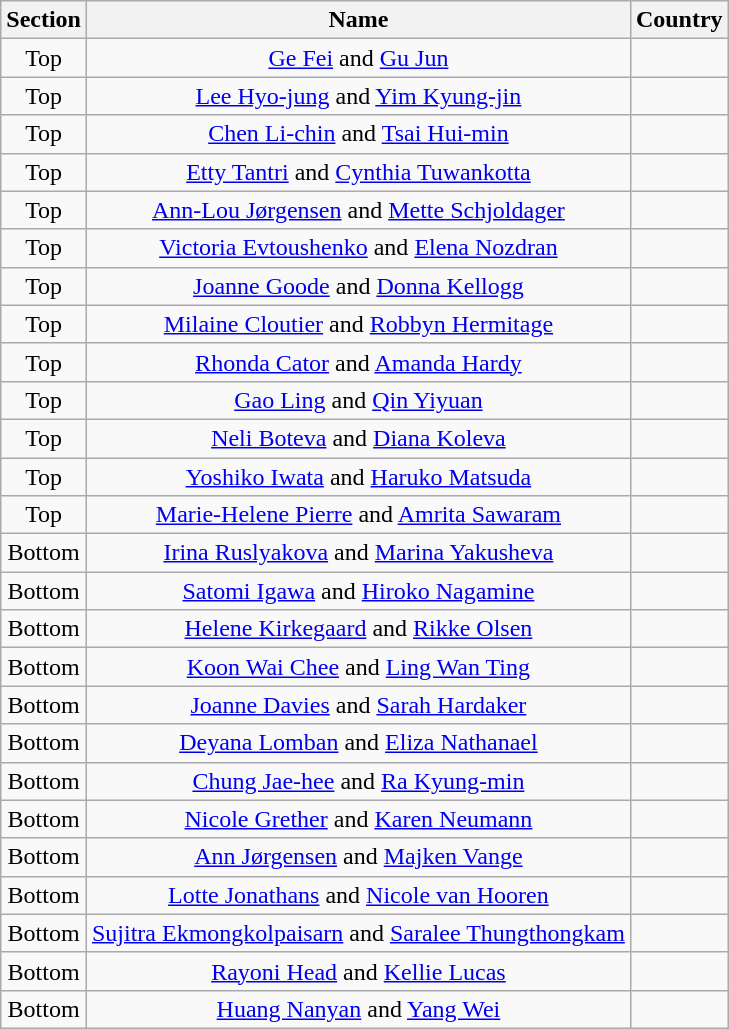<table class="wikitable sortable" style="text-align:center">
<tr>
<th>Section</th>
<th>Name</th>
<th>Country</th>
</tr>
<tr>
<td align="center">Top</td>
<td><a href='#'>Ge Fei</a> and <a href='#'>Gu Jun</a></td>
<td></td>
</tr>
<tr>
<td align="center">Top</td>
<td><a href='#'>Lee Hyo-jung</a> and <a href='#'>Yim Kyung-jin</a></td>
<td></td>
</tr>
<tr>
<td align="center">Top</td>
<td><a href='#'>Chen Li-chin</a> and <a href='#'>Tsai Hui-min</a></td>
<td></td>
</tr>
<tr>
<td align="center">Top</td>
<td><a href='#'>Etty Tantri</a> and <a href='#'>Cynthia Tuwankotta</a></td>
<td></td>
</tr>
<tr>
<td align="center">Top</td>
<td><a href='#'>Ann-Lou Jørgensen</a> and <a href='#'>Mette Schjoldager</a></td>
<td></td>
</tr>
<tr>
<td align="center">Top</td>
<td><a href='#'>Victoria Evtoushenko</a> and <a href='#'>Elena Nozdran</a></td>
<td></td>
</tr>
<tr>
<td align="center">Top</td>
<td><a href='#'>Joanne Goode</a> and <a href='#'>Donna Kellogg</a></td>
<td></td>
</tr>
<tr>
<td align="center">Top</td>
<td><a href='#'>Milaine Cloutier</a> and <a href='#'>Robbyn Hermitage</a></td>
<td></td>
</tr>
<tr>
<td align="center">Top</td>
<td><a href='#'>Rhonda Cator</a> and <a href='#'>Amanda Hardy</a></td>
<td></td>
</tr>
<tr>
<td align="center">Top</td>
<td><a href='#'>Gao Ling</a> and <a href='#'>Qin Yiyuan</a></td>
<td></td>
</tr>
<tr>
<td align="center">Top</td>
<td><a href='#'>Neli Boteva</a> and <a href='#'>Diana Koleva</a></td>
<td></td>
</tr>
<tr>
<td align="center">Top</td>
<td><a href='#'>Yoshiko Iwata</a> and <a href='#'>Haruko Matsuda</a></td>
<td></td>
</tr>
<tr>
<td align="center">Top</td>
<td><a href='#'>Marie-Helene Pierre</a> and <a href='#'>Amrita Sawaram</a></td>
<td></td>
</tr>
<tr>
<td align="center">Bottom</td>
<td><a href='#'>Irina Ruslyakova</a> and <a href='#'>Marina Yakusheva</a></td>
<td></td>
</tr>
<tr>
<td align="center">Bottom</td>
<td><a href='#'>Satomi Igawa</a> and <a href='#'>Hiroko Nagamine</a></td>
<td></td>
</tr>
<tr>
<td align="center">Bottom</td>
<td><a href='#'>Helene Kirkegaard</a> and <a href='#'>Rikke Olsen</a></td>
<td></td>
</tr>
<tr>
<td align="center">Bottom</td>
<td><a href='#'>Koon Wai Chee</a> and <a href='#'>Ling Wan Ting</a></td>
<td></td>
</tr>
<tr>
<td align="center">Bottom</td>
<td><a href='#'>Joanne Davies</a> and <a href='#'>Sarah Hardaker</a></td>
<td></td>
</tr>
<tr>
<td align="center">Bottom</td>
<td><a href='#'>Deyana Lomban</a> and <a href='#'>Eliza Nathanael</a></td>
<td></td>
</tr>
<tr>
<td align="center">Bottom</td>
<td><a href='#'>Chung Jae-hee</a> and <a href='#'>Ra Kyung-min</a></td>
<td></td>
</tr>
<tr>
<td align="center">Bottom</td>
<td><a href='#'>Nicole Grether</a> and <a href='#'>Karen Neumann</a></td>
<td></td>
</tr>
<tr>
<td align="center">Bottom</td>
<td><a href='#'>Ann Jørgensen</a> and <a href='#'>Majken Vange</a></td>
<td></td>
</tr>
<tr>
<td align="center">Bottom</td>
<td><a href='#'>Lotte Jonathans</a> and <a href='#'>Nicole van Hooren</a></td>
<td></td>
</tr>
<tr>
<td align="center">Bottom</td>
<td><a href='#'>Sujitra Ekmongkolpaisarn</a> and <a href='#'>Saralee Thungthongkam</a></td>
<td></td>
</tr>
<tr>
<td align="center">Bottom</td>
<td><a href='#'>Rayoni Head</a> and <a href='#'>Kellie Lucas</a></td>
<td></td>
</tr>
<tr>
<td align="center">Bottom</td>
<td><a href='#'>Huang Nanyan</a> and <a href='#'>Yang Wei</a></td>
<td></td>
</tr>
</table>
